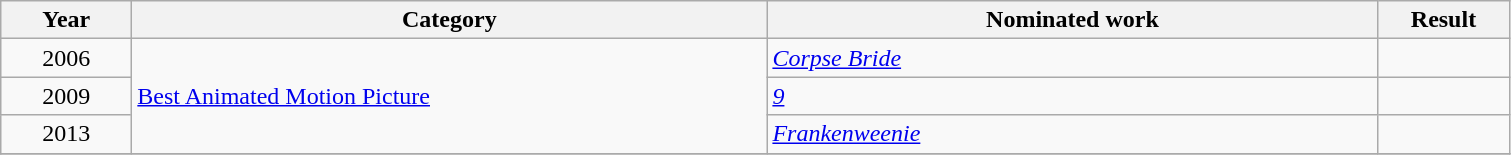<table class=wikitable>
<tr>
<th scope="col" style="width:5em;">Year</th>
<th scope="col" style="width:26em;">Category</th>
<th scope="col" style="width:25em;">Nominated work</th>
<th scope="col" style="width:5em;">Result</th>
</tr>
<tr>
<td style="text-align:center;">2006</td>
<td rowspan=3><a href='#'>Best Animated Motion Picture</a></td>
<td><em><a href='#'>Corpse Bride</a></em></td>
<td></td>
</tr>
<tr>
<td style="text-align:center;">2009</td>
<td><em><a href='#'>9</a></em></td>
<td></td>
</tr>
<tr>
<td style="text-align:center;">2013</td>
<td><em><a href='#'>Frankenweenie</a></em></td>
<td></td>
</tr>
<tr>
</tr>
</table>
